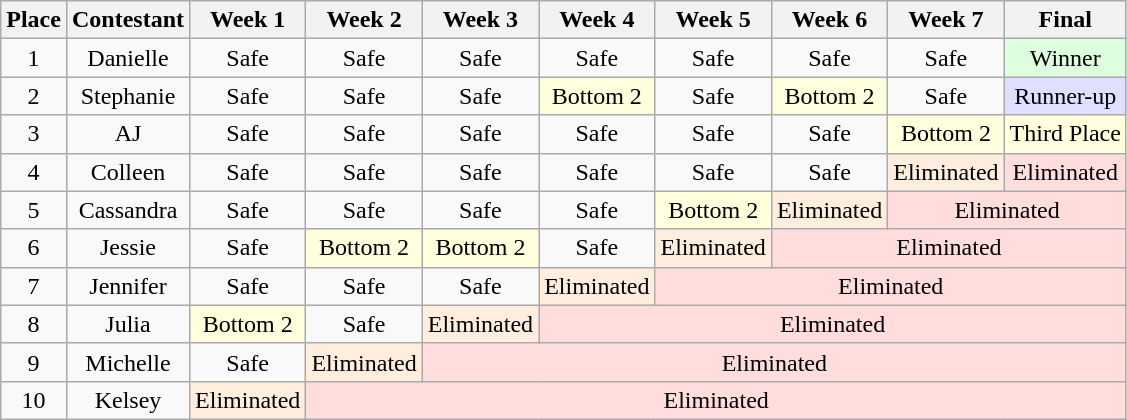<table class="wikitable" style="text-align:center;">
<tr>
<th>Place</th>
<th>Contestant</th>
<th>Week 1</th>
<th>Week 2</th>
<th>Week 3</th>
<th>Week 4</th>
<th>Week 5</th>
<th>Week 6</th>
<th>Week 7</th>
<th>Final</th>
</tr>
<tr>
<td>1</td>
<td>Danielle</td>
<td>Safe</td>
<td>Safe</td>
<td>Safe</td>
<td>Safe</td>
<td>Safe</td>
<td>Safe</td>
<td>Safe</td>
<td style="background:#ddffdd;">Winner</td>
</tr>
<tr>
<td>2</td>
<td>Stephanie</td>
<td>Safe</td>
<td>Safe</td>
<td>Safe</td>
<td style="background:#ffffdd;">Bottom 2</td>
<td>Safe</td>
<td style="background:#ffffdd;">Bottom 2</td>
<td>Safe</td>
<td style="background:#dfdfff;">Runner-up</td>
</tr>
<tr>
<td>3</td>
<td>AJ</td>
<td>Safe</td>
<td>Safe</td>
<td>Safe</td>
<td>Safe</td>
<td>Safe</td>
<td>Safe</td>
<td style="background:#ffffdd;">Bottom 2</td>
<td style="background:#ffffdd;">Third Place</td>
</tr>
<tr>
<td>4</td>
<td>Colleen</td>
<td>Safe</td>
<td>Safe</td>
<td>Safe</td>
<td>Safe</td>
<td>Safe</td>
<td>Safe</td>
<td style="background:#ffeedd;">Eliminated</td>
<td style="background:#ffdddd;">Eliminated</td>
</tr>
<tr>
<td>5</td>
<td>Cassandra</td>
<td>Safe</td>
<td>Safe</td>
<td>Safe</td>
<td>Safe</td>
<td style="background:#ffffdd;">Bottom 2</td>
<td style="background:#ffeedd;">Eliminated</td>
<td style="background:#ffdddd;" colspan="2">Eliminated</td>
</tr>
<tr>
<td>6</td>
<td>Jessie</td>
<td>Safe</td>
<td style="background:#ffffdd;">Bottom 2</td>
<td style="background:#ffffdd;">Bottom 2</td>
<td>Safe</td>
<td style="background:#ffeedd;">Eliminated</td>
<td style="background:#ffdddd;" colspan="3">Eliminated</td>
</tr>
<tr>
<td>7</td>
<td>Jennifer</td>
<td>Safe</td>
<td>Safe</td>
<td>Safe</td>
<td style="background:#ffeedd;">Eliminated</td>
<td style="background:#ffdddd;" colspan="4">Eliminated</td>
</tr>
<tr>
<td>8</td>
<td>Julia</td>
<td style="background:#ffffdd;">Bottom 2</td>
<td>Safe</td>
<td style="background:#ffeedd;">Eliminated</td>
<td style="background:#ffdddd;" colspan="5">Eliminated</td>
</tr>
<tr>
<td>9</td>
<td>Michelle</td>
<td>Safe</td>
<td style="background:#ffeedd;">Eliminated</td>
<td style="background:#ffdddd;" colspan="6">Eliminated</td>
</tr>
<tr>
<td>10</td>
<td>Kelsey</td>
<td style="background:#ffeedd;">Eliminated</td>
<td style="background:#ffdddd;" colspan="7">Eliminated</td>
</tr>
</table>
